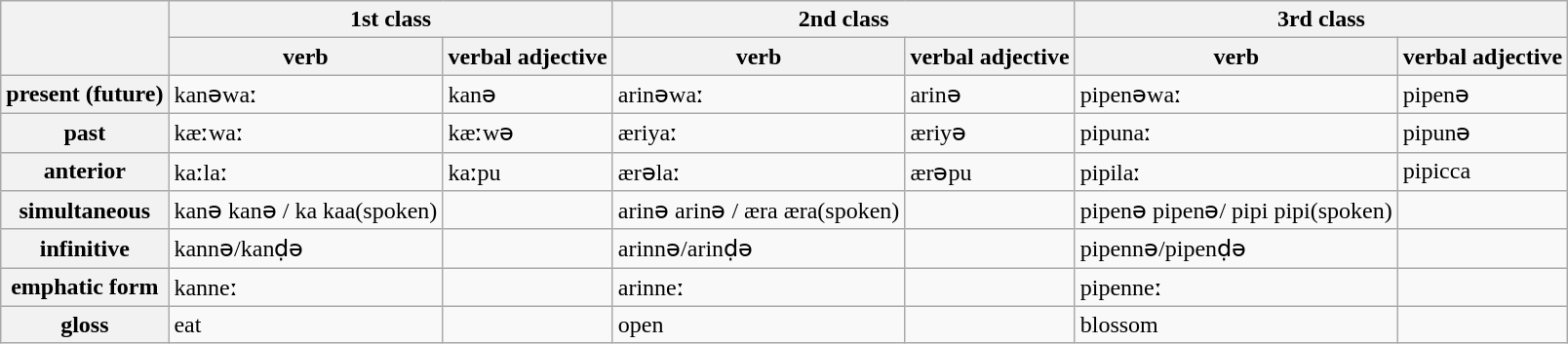<table class="wikitable">
<tr>
<th rowspan=2></th>
<th colspan=2>1st class</th>
<th colspan=2>2nd class</th>
<th colspan=2>3rd class</th>
</tr>
<tr>
<th>verb</th>
<th>verbal adjective</th>
<th>verb</th>
<th>verbal adjective</th>
<th>verb</th>
<th>verbal adjective</th>
</tr>
<tr>
<th>present (future)</th>
<td>kanəwaː</td>
<td>kanə</td>
<td>arinəwaː</td>
<td>arinə</td>
<td>pipenəwaː</td>
<td>pipenə</td>
</tr>
<tr>
<th>past</th>
<td>kæːwaː</td>
<td>kæːwə</td>
<td>æriyaː</td>
<td>æriyə</td>
<td>pipunaː</td>
<td>pipunə</td>
</tr>
<tr>
<th>anterior</th>
<td>kaːlaː</td>
<td>kaːpu</td>
<td>ærəlaː</td>
<td>ærəpu</td>
<td>pipilaː</td>
<td>pipicca</td>
</tr>
<tr>
<th>simultaneous</th>
<td>kanə kanə / ka kaa(spoken)</td>
<td></td>
<td>arinə arinə / æra æra(spoken)</td>
<td></td>
<td>pipenə pipenə/ pipi pipi(spoken)</td>
<td></td>
</tr>
<tr>
<th>infinitive</th>
<td>kannə/kanḍə</td>
<td></td>
<td>arinnə/arinḍə</td>
<td></td>
<td>pipennə/pipenḍə</td>
<td></td>
</tr>
<tr>
<th>emphatic form</th>
<td>kanneː</td>
<td></td>
<td>arinneː</td>
<td></td>
<td>pipenneː</td>
<td></td>
</tr>
<tr>
<th>gloss</th>
<td>eat</td>
<td></td>
<td>open</td>
<td></td>
<td>blossom</td>
<td></td>
</tr>
</table>
